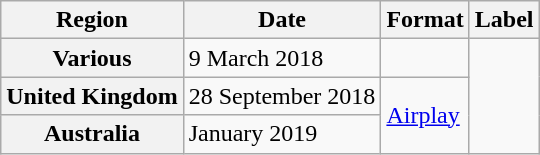<table class="wikitable plainrowheaders">
<tr>
<th>Region</th>
<th>Date</th>
<th>Format</th>
<th>Label</th>
</tr>
<tr>
<th scope="row">Various</th>
<td>9 March 2018</td>
<td></td>
<td rowspan="3"></td>
</tr>
<tr>
<th scope="row">United Kingdom</th>
<td>28 September 2018</td>
<td rowspan="2"><a href='#'>Airplay</a></td>
</tr>
<tr>
<th scope="row">Australia</th>
<td>January 2019</td>
</tr>
</table>
